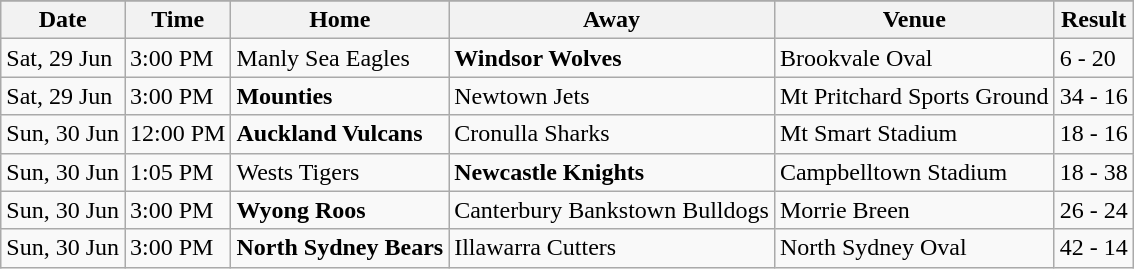<table align="center" class="wikitable">
<tr bgcolor="#FF0033">
</tr>
<tr>
<th>Date</th>
<th>Time</th>
<th>Home</th>
<th>Away</th>
<th>Venue</th>
<th>Result</th>
</tr>
<tr>
<td>Sat, 29 Jun</td>
<td>3:00 PM</td>
<td>Manly Sea Eagles</td>
<td><strong>Windsor Wolves</strong></td>
<td>Brookvale Oval</td>
<td>6 - 20</td>
</tr>
<tr>
<td>Sat, 29 Jun</td>
<td>3:00 PM</td>
<td><strong>Mounties</strong></td>
<td>Newtown Jets</td>
<td>Mt Pritchard Sports Ground</td>
<td>34 - 16</td>
</tr>
<tr>
<td>Sun, 30 Jun</td>
<td>12:00 PM</td>
<td><strong>Auckland Vulcans</strong></td>
<td>Cronulla Sharks</td>
<td>Mt Smart Stadium</td>
<td>18 - 16</td>
</tr>
<tr>
<td>Sun, 30 Jun</td>
<td>1:05 PM</td>
<td>Wests Tigers</td>
<td><strong>Newcastle Knights</strong></td>
<td>Campbelltown Stadium</td>
<td>18 - 38</td>
</tr>
<tr>
<td>Sun, 30 Jun</td>
<td>3:00 PM</td>
<td><strong>Wyong Roos</strong></td>
<td>Canterbury Bankstown Bulldogs</td>
<td>Morrie Breen</td>
<td>26 - 24</td>
</tr>
<tr>
<td>Sun, 30 Jun</td>
<td>3:00 PM</td>
<td><strong>North Sydney Bears</strong></td>
<td>Illawarra Cutters</td>
<td>North Sydney Oval</td>
<td>42 - 14</td>
</tr>
</table>
